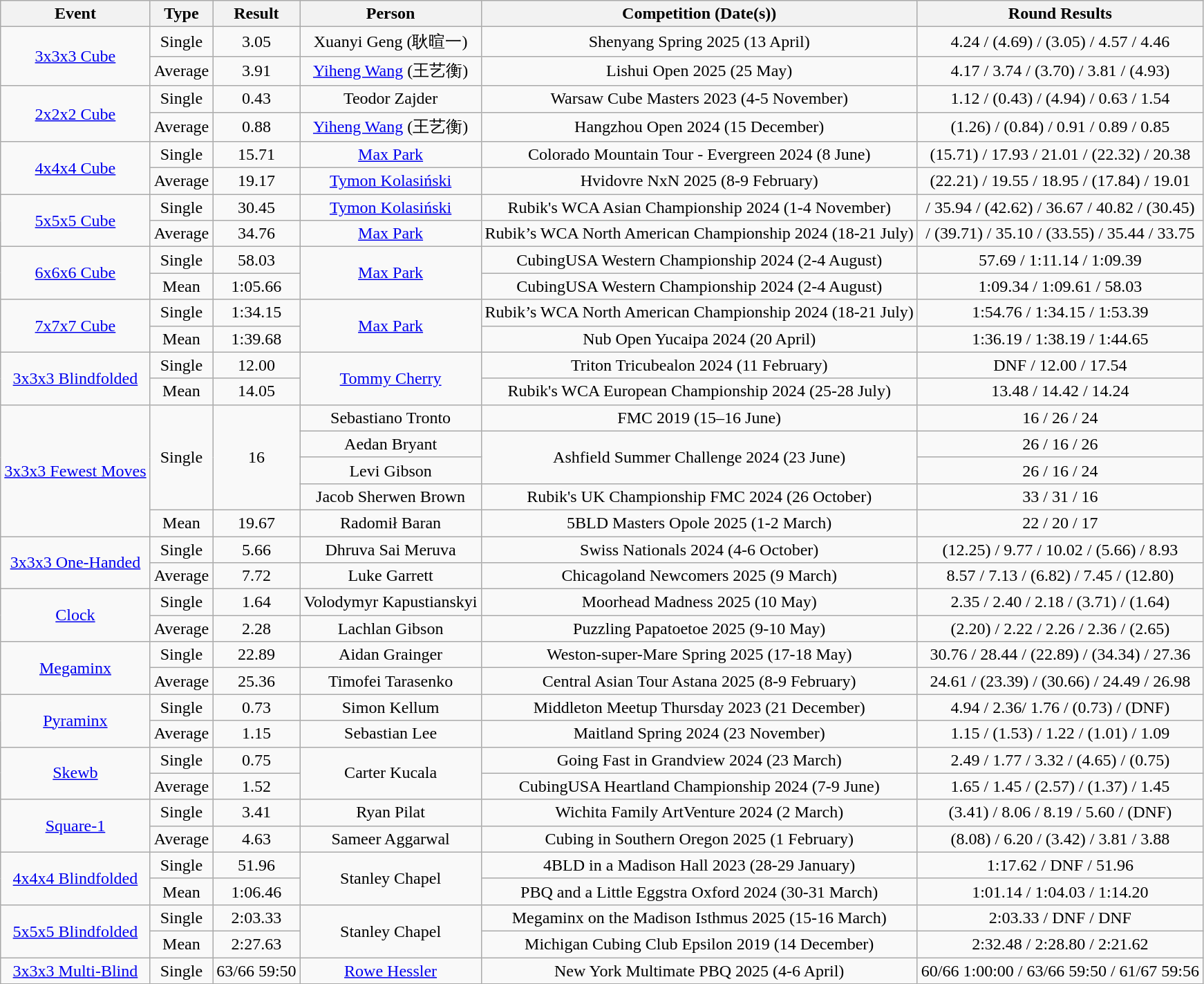<table class="wikitable sortable" style="text-align:center">
<tr>
<th>Event</th>
<th>Type</th>
<th>Result</th>
<th>Person</th>
<th>Competition (Date(s))</th>
<th>Round Results</th>
</tr>
<tr>
<td rowspan="2"><a href='#'>3x3x3 Cube</a></td>
<td>Single</td>
<td>3.05</td>
<td> Xuanyi Geng (耿暄一)</td>
<td>Shenyang Spring 2025 (13 April)</td>
<td>4.24 / (4.69) / (3.05) / 4.57 / 4.46</td>
</tr>
<tr>
<td>Average</td>
<td>3.91</td>
<td> <a href='#'>Yiheng Wang</a> (王艺衡)</td>
<td>Lishui Open 2025 (25 May)</td>
<td>4.17 / 3.74 / (3.70) / 3.81 / (4.93)</td>
</tr>
<tr>
<td rowspan="2"><a href='#'>2x2x2 Cube</a></td>
<td>Single</td>
<td>0.43</td>
<td> Teodor Zajder</td>
<td>Warsaw Cube Masters 2023 (4-5 November)</td>
<td>1.12 / (0.43) / (4.94) / 0.63 / 1.54</td>
</tr>
<tr>
<td>Average</td>
<td>0.88</td>
<td> <a href='#'>Yiheng Wang</a> (王艺衡)</td>
<td>Hangzhou Open 2024 (15 December)</td>
<td>(1.26) / (0.84) / 0.91 / 0.89 / 0.85</td>
</tr>
<tr>
<td rowspan="2"><a href='#'>4x4x4 Cube</a></td>
<td>Single</td>
<td>15.71</td>
<td> <a href='#'>Max Park</a></td>
<td>Colorado Mountain Tour - Evergreen 2024 (8 June)</td>
<td>(15.71)	/ 17.93 / 21.01 / (22.32) / 20.38</td>
</tr>
<tr>
<td>Average</td>
<td>19.17</td>
<td> <a href='#'>Tymon Kolasiński</a></td>
<td>Hvidovre NxN 2025 (8-9 February)</td>
<td>(22.21) / 19.55 / 18.95 / (17.84) / 19.01</td>
</tr>
<tr>
<td rowspan="2"><a href='#'>5x5x5 Cube</a></td>
<td>Single</td>
<td>30.45</td>
<td> <a href='#'>Tymon Kolasiński</a></td>
<td>Rubik's WCA Asian Championship 2024 (1-4 November)</td>
<td>/ 35.94 / (42.62) / 36.67 / 40.82 / (30.45)</td>
</tr>
<tr>
<td>Average</td>
<td>34.76</td>
<td> <a href='#'>Max Park</a></td>
<td>Rubik’s WCA North American Championship 2024 (18-21 July)</td>
<td>/ (39.71) / 35.10 / (33.55) / 35.44 / 33.75</td>
</tr>
<tr>
<td rowspan="2"><a href='#'>6x6x6 Cube</a></td>
<td>Single</td>
<td>58.03</td>
<td rowspan="2"> <a href='#'>Max Park</a></td>
<td>CubingUSA Western Championship 2024 (2-4 August)</td>
<td>57.69 / 1:11.14 / 1:09.39</td>
</tr>
<tr>
<td>Mean</td>
<td>1:05.66</td>
<td>CubingUSA Western Championship 2024 (2-4 August)</td>
<td>1:09.34 / 1:09.61 / 58.03</td>
</tr>
<tr>
<td rowspan="2"><a href='#'>7x7x7 Cube</a></td>
<td>Single</td>
<td>1:34.15</td>
<td rowspan="2"> <a href='#'>Max Park</a></td>
<td>Rubik’s WCA North American Championship 2024 (18-21 July)</td>
<td>1:54.76 / 1:34.15 / 1:53.39</td>
</tr>
<tr>
<td>Mean</td>
<td>1:39.68</td>
<td>Nub Open Yucaipa 2024 (20 April)</td>
<td>1:36.19 / 1:38.19 / 1:44.65</td>
</tr>
<tr>
<td rowspan="2"><a href='#'>3x3x3 Blindfolded</a></td>
<td>Single</td>
<td>12.00</td>
<td rowspan="2"> <a href='#'>Tommy Cherry</a></td>
<td>Triton Tricubealon 2024 (11 February)</td>
<td>DNF / 12.00 / 17.54</td>
</tr>
<tr>
<td>Mean</td>
<td>14.05</td>
<td>Rubik's WCA European Championship 2024 (25-28 July)</td>
<td>13.48 / 14.42 / 14.24</td>
</tr>
<tr>
<td rowspan="5"><a href='#'>3x3x3 Fewest Moves</a></td>
<td rowspan="4">Single</td>
<td rowspan="4">16</td>
<td> Sebastiano Tronto</td>
<td>FMC 2019 (15–16 June)</td>
<td>16 / 26 / 24</td>
</tr>
<tr>
<td> Aedan Bryant</td>
<td rowspan="2">Ashfield Summer Challenge 2024 (23 June)</td>
<td>26 / 16 / 26</td>
</tr>
<tr>
<td> Levi Gibson</td>
<td>26 / 16 / 24</td>
</tr>
<tr>
<td> Jacob Sherwen Brown</td>
<td>Rubik's UK Championship FMC 2024 (26 October)</td>
<td>33 / 31 / 16</td>
</tr>
<tr>
<td>Mean</td>
<td>19.67</td>
<td> Radomił Baran</td>
<td>5BLD Masters Opole 2025 (1-2 March)</td>
<td>22 / 20 / 17</td>
</tr>
<tr>
<td rowspan="2"><a href='#'>3x3x3 One-Handed</a></td>
<td>Single</td>
<td>5.66</td>
<td> Dhruva Sai Meruva</td>
<td>Swiss Nationals 2024 (4-6 October)</td>
<td>(12.25) / 9.77 / 10.02 / (5.66) / 8.93</td>
</tr>
<tr>
<td>Average</td>
<td>7.72</td>
<td> Luke Garrett</td>
<td>Chicagoland Newcomers 2025 (9 March)</td>
<td>8.57 / 7.13 / (6.82) / 7.45 / (12.80)</td>
</tr>
<tr>
<td rowspan="2"><a href='#'>Clock</a></td>
<td>Single</td>
<td>1.64</td>
<td> Volodymyr Kapustianskyi</td>
<td>Moorhead Madness 2025 (10 May)</td>
<td>2.35 / 2.40 / 2.18 / (3.71) / (1.64)</td>
</tr>
<tr>
<td>Average</td>
<td>2.28</td>
<td> Lachlan Gibson</td>
<td>Puzzling Papatoetoe 2025 (9-10 May)</td>
<td>(2.20) / 2.22 / 2.26 / 2.36 / (2.65)</td>
</tr>
<tr>
<td rowspan="2"><a href='#'>Megaminx</a></td>
<td>Single</td>
<td>22.89</td>
<td> Aidan Grainger</td>
<td>Weston-super-Mare Spring 2025 (17-18 May)</td>
<td>30.76 / 28.44 / (22.89) / (34.34) / 27.36</td>
</tr>
<tr>
<td>Average</td>
<td>25.36</td>
<td> Timofei Tarasenko</td>
<td>Central Asian Tour Astana 2025 (8-9 February)</td>
<td>24.61 / (23.39) / (30.66) / 24.49 / 26.98</td>
</tr>
<tr>
<td rowspan="2"><a href='#'>Pyraminx</a></td>
<td>Single</td>
<td>0.73</td>
<td> Simon Kellum</td>
<td>Middleton Meetup Thursday 2023 (21 December)</td>
<td>4.94 / 2.36/ 1.76 / (0.73) / (DNF)</td>
</tr>
<tr>
<td>Average</td>
<td>1.15</td>
<td> Sebastian Lee</td>
<td>Maitland Spring 2024 (23 November)</td>
<td>1.15 / (1.53) / 1.22 / (1.01) / 1.09</td>
</tr>
<tr>
<td rowspan="2"><a href='#'>Skewb</a></td>
<td>Single</td>
<td>0.75</td>
<td rowspan="2"> Carter Kucala</td>
<td>Going Fast in Grandview 2024 (23 March)</td>
<td>2.49 / 1.77 / 3.32 / (4.65) / (0.75)</td>
</tr>
<tr>
<td>Average</td>
<td>1.52</td>
<td>CubingUSA Heartland Championship 2024 (7-9 June)</td>
<td>1.65 / 1.45 / (2.57) / (1.37) / 1.45</td>
</tr>
<tr>
<td rowspan="2"><a href='#'>Square-1</a></td>
<td>Single</td>
<td>3.41</td>
<td> Ryan Pilat</td>
<td>Wichita Family ArtVenture 2024 (2 March)</td>
<td>(3.41) / 8.06 / 8.19 / 5.60 / (DNF)</td>
</tr>
<tr>
<td>Average</td>
<td>4.63</td>
<td> Sameer Aggarwal</td>
<td>Cubing in Southern Oregon 2025 (1 February)</td>
<td>(8.08) / 6.20 / (3.42) / 3.81 / 3.88</td>
</tr>
<tr>
<td rowspan="2"><a href='#'>4x4x4 Blindfolded</a></td>
<td>Single</td>
<td>51.96</td>
<td rowspan="2"> Stanley Chapel</td>
<td>4BLD in a Madison Hall 2023 (28-29 January)</td>
<td>1:17.62	/ DNF / 51.96</td>
</tr>
<tr>
<td>Mean</td>
<td>1:06.46</td>
<td>PBQ and a Little Eggstra Oxford 2024 (30-31 March)</td>
<td>1:01.14 / 1:04.03 / 1:14.20</td>
</tr>
<tr>
<td rowspan="2"><a href='#'>5x5x5 Blindfolded</a></td>
<td>Single</td>
<td>2:03.33</td>
<td rowspan="2"> Stanley Chapel</td>
<td>Megaminx on the Madison Isthmus 2025 (15-16 March)</td>
<td>2:03.33 / DNF / DNF</td>
</tr>
<tr>
<td>Mean</td>
<td>2:27.63</td>
<td>Michigan Cubing Club Epsilon 2019 (14 December)</td>
<td>2:32.48 / 2:28.80 / 2:21.62</td>
</tr>
<tr>
<td><a href='#'>3x3x3 Multi-Blind</a></td>
<td>Single</td>
<td>63/66 59:50</td>
<td> <a href='#'>Rowe Hessler</a></td>
<td>New York Multimate PBQ 2025 (4-6 April)</td>
<td>60/66 1:00:00 / 63/66 59:50 / 61/67 59:56</td>
</tr>
</table>
